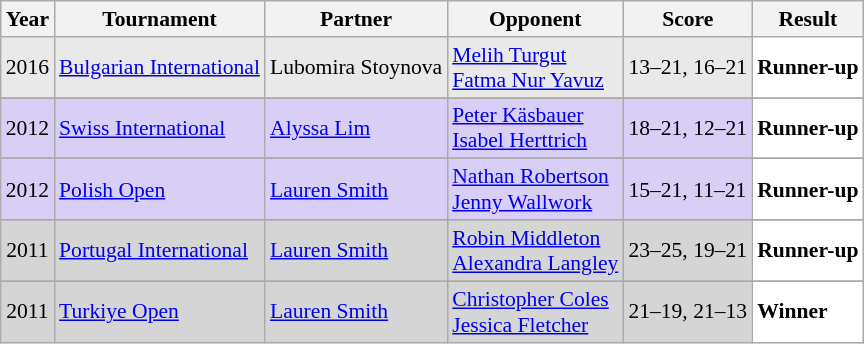<table class="sortable wikitable" style="font-size: 90%;">
<tr>
<th>Year</th>
<th>Tournament</th>
<th>Partner</th>
<th>Opponent</th>
<th>Score</th>
<th>Result</th>
</tr>
<tr style="background:#E9E9E9">
<td align="center">2016</td>
<td align="left"><a href='#'>Bulgarian International</a></td>
<td align="left"> Lubomira Stoynova</td>
<td align="left"> <a href='#'>Melih Turgut</a> <br>  <a href='#'>Fatma Nur Yavuz</a></td>
<td align="left">13–21, 16–21</td>
<td style="text-align:left; background:white"> <strong>Runner-up</strong></td>
</tr>
<tr>
</tr>
<tr style="background:#D8CEF6">
<td align="center">2012</td>
<td align="left"><a href='#'>Swiss International</a></td>
<td align="left"> <a href='#'>Alyssa Lim</a></td>
<td align="left"> <a href='#'>Peter Käsbauer</a> <br>  <a href='#'>Isabel Herttrich</a></td>
<td align="left">18–21, 12–21</td>
<td style="text-align:left; background:white"> <strong>Runner-up</strong></td>
</tr>
<tr>
</tr>
<tr style="background:#D8CEF6">
<td align="center">2012</td>
<td align="left"><a href='#'>Polish Open</a></td>
<td align="left"> <a href='#'>Lauren Smith</a></td>
<td align="left"> <a href='#'>Nathan Robertson</a> <br>  <a href='#'>Jenny Wallwork</a></td>
<td align="left">15–21, 11–21</td>
<td style="text-align:left; background:white"> <strong>Runner-up</strong></td>
</tr>
<tr>
</tr>
<tr style="background:#D5D5D5">
<td align="center">2011</td>
<td align="left"><a href='#'>Portugal International</a></td>
<td align="left"> <a href='#'>Lauren Smith</a></td>
<td align="left"> <a href='#'>Robin Middleton</a> <br>  <a href='#'>Alexandra Langley</a></td>
<td align="left">23–25, 19–21</td>
<td style="text-align:left; background:white"> <strong>Runner-up</strong></td>
</tr>
<tr>
</tr>
<tr style="background:#D5D5D5">
<td align="center">2011</td>
<td align="left"><a href='#'>Turkiye Open</a></td>
<td align="left"> <a href='#'>Lauren Smith</a></td>
<td align="left"> <a href='#'>Christopher Coles</a> <br>  <a href='#'>Jessica Fletcher</a></td>
<td align="left">21–19, 21–13</td>
<td style="text-align:left; background:white"> <strong>Winner</strong></td>
</tr>
</table>
